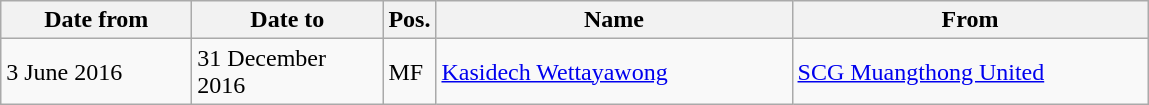<table class="wikitable">
<tr>
<th width="120">Date from</th>
<th width="120">Date to</th>
<th>Pos.</th>
<th width="230">Name</th>
<th width="230">From</th>
</tr>
<tr>
<td>3 June 2016</td>
<td>31 December 2016</td>
<td>MF</td>
<td> <a href='#'>Kasidech Wettayawong</a></td>
<td> <a href='#'>SCG Muangthong United</a></td>
</tr>
</table>
